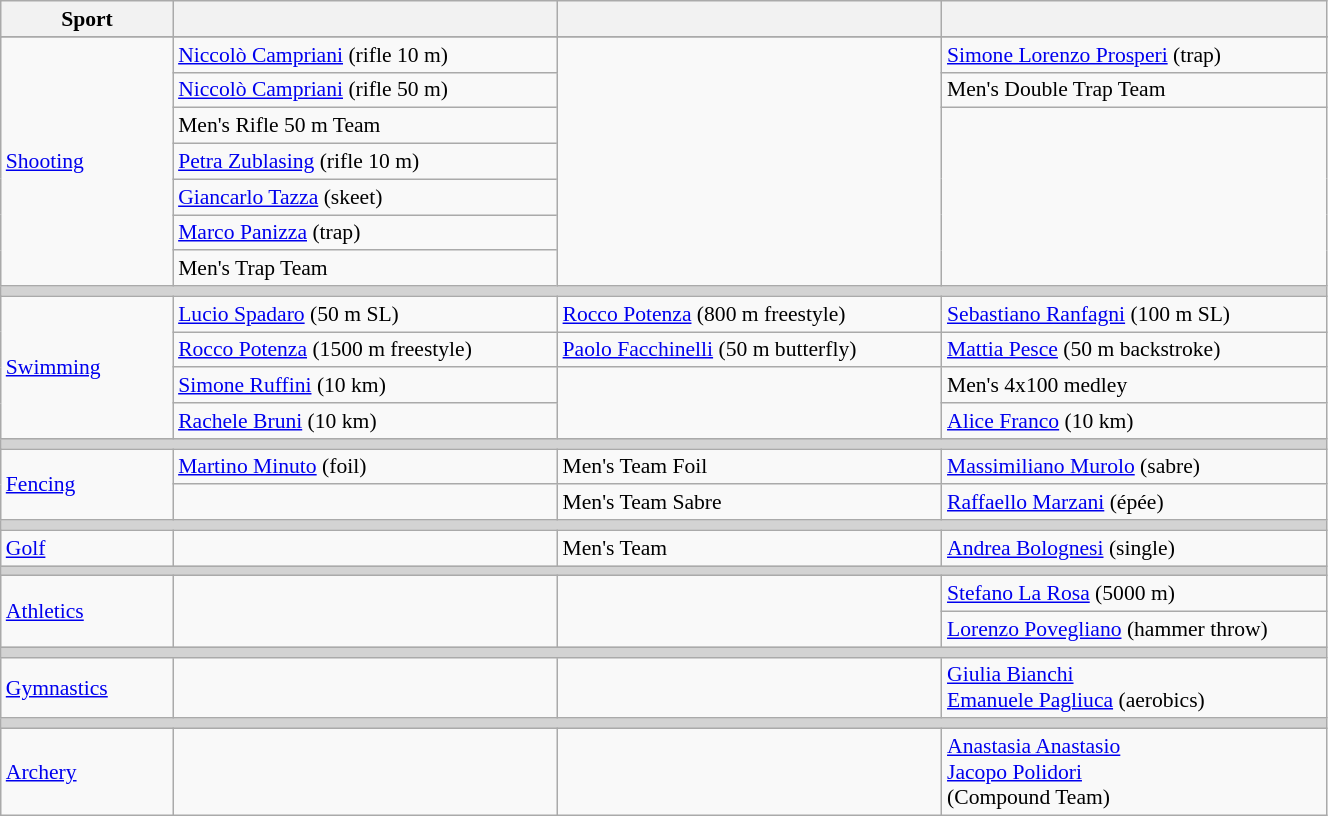<table class="wikitable" width=70% style="font-size:90%; text-align:left;">
<tr>
<th width=13%>Sport</th>
<th width=29%></th>
<th width=29%></th>
<th width=29%></th>
</tr>
<tr>
</tr>
<tr>
<td rowspan=7> <a href='#'>Shooting</a></td>
<td><a href='#'>Niccolò Campriani</a> (rifle 10 m)</td>
<td rowspan=7></td>
<td><a href='#'>Simone Lorenzo Prosperi</a> (trap)</td>
</tr>
<tr>
<td><a href='#'>Niccolò Campriani</a> (rifle 50 m)</td>
<td>Men's Double Trap Team</td>
</tr>
<tr>
<td>Men's Rifle 50 m Team</td>
<td rowspan=5></td>
</tr>
<tr>
<td><a href='#'>Petra Zublasing</a> (rifle 10 m)</td>
</tr>
<tr>
<td><a href='#'>Giancarlo Tazza</a> (skeet)</td>
</tr>
<tr>
<td><a href='#'>Marco Panizza</a> (trap)</td>
</tr>
<tr>
<td>Men's Trap Team</td>
</tr>
<tr bgcolor=lightgrey>
<td colspan=4></td>
</tr>
<tr>
<td rowspan=4> <a href='#'>Swimming</a></td>
<td><a href='#'>Lucio Spadaro</a> (50 m SL)</td>
<td><a href='#'>Rocco Potenza</a> (800 m freestyle)</td>
<td><a href='#'>Sebastiano Ranfagni</a> (100 m SL)</td>
</tr>
<tr>
<td><a href='#'>Rocco Potenza</a> (1500 m freestyle)</td>
<td><a href='#'>Paolo Facchinelli</a> (50 m butterfly)</td>
<td><a href='#'>Mattia Pesce</a> (50 m backstroke)</td>
</tr>
<tr>
<td><a href='#'>Simone Ruffini</a> (10 km)</td>
<td rowspan=2></td>
<td>Men's 4x100 medley</td>
</tr>
<tr>
<td><a href='#'>Rachele Bruni</a> (10 km)</td>
<td><a href='#'>Alice Franco</a> (10 km)</td>
</tr>
<tr bgcolor=lightgrey>
<td colspan=4></td>
</tr>
<tr>
<td rowspan=2> <a href='#'>Fencing</a></td>
<td><a href='#'>Martino Minuto</a> (foil)</td>
<td>Men's Team Foil</td>
<td><a href='#'>Massimiliano Murolo</a> (sabre)</td>
</tr>
<tr>
<td></td>
<td>Men's Team Sabre</td>
<td><a href='#'>Raffaello Marzani</a> (épée)</td>
</tr>
<tr bgcolor=lightgrey>
<td colspan=4></td>
</tr>
<tr>
<td> <a href='#'>Golf</a></td>
<td></td>
<td>Men's Team</td>
<td><a href='#'>Andrea Bolognesi</a> (single)</td>
</tr>
<tr bgcolor=lightgrey>
<td colspan=4></td>
</tr>
<tr>
<td rowspan=2> <a href='#'>Athletics</a></td>
<td rowspan=2></td>
<td rowspan=2></td>
<td><a href='#'>Stefano La Rosa</a> (5000 m)</td>
</tr>
<tr>
<td><a href='#'>Lorenzo Povegliano</a> (hammer throw)</td>
</tr>
<tr bgcolor=lightgrey>
<td colspan=4></td>
</tr>
<tr>
<td> <a href='#'>Gymnastics</a></td>
<td></td>
<td></td>
<td><a href='#'>Giulia Bianchi</a><br><a href='#'>Emanuele Pagliuca</a> (aerobics)</td>
</tr>
<tr bgcolor=lightgrey>
<td colspan=4></td>
</tr>
<tr>
<td> <a href='#'>Archery</a></td>
<td></td>
<td></td>
<td><a href='#'>Anastasia Anastasio</a><br><a href='#'>Jacopo Polidori</a><br>(Compound Team)</td>
</tr>
</table>
